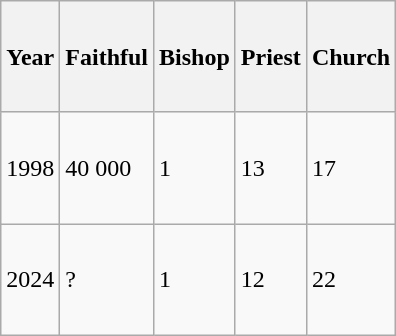<table class=wikitable style=height:14em;>
<tr>
<th>Year</th>
<th>Faithful</th>
<th>Bishop</th>
<th>Priest</th>
<th>Church</th>
</tr>
<tr>
<td>1998</td>
<td>40 000</td>
<td>1</td>
<td>13</td>
<td>17</td>
</tr>
<tr>
<td>2024</td>
<td>?</td>
<td>1</td>
<td>12</td>
<td>22</td>
</tr>
</table>
